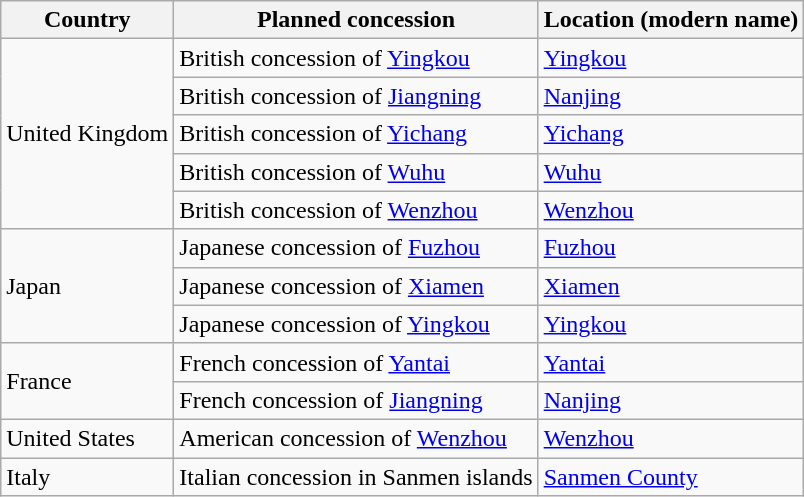<table class="wikitable sortable">
<tr>
<th>Country</th>
<th>Planned concession</th>
<th>Location (modern name)</th>
</tr>
<tr>
<td rowspan="5">United Kingdom</td>
<td>British concession of <a href='#'>Yingkou</a></td>
<td><a href='#'>Yingkou</a></td>
</tr>
<tr>
<td>British concession of <a href='#'>Jiangning</a></td>
<td><a href='#'>Nanjing</a></td>
</tr>
<tr>
<td>British concession of <a href='#'>Yichang</a></td>
<td><a href='#'>Yichang</a></td>
</tr>
<tr>
<td>British concession of <a href='#'>Wuhu</a></td>
<td><a href='#'>Wuhu</a></td>
</tr>
<tr>
<td>British concession of <a href='#'>Wenzhou</a></td>
<td><a href='#'>Wenzhou</a></td>
</tr>
<tr>
<td rowspan="3">Japan</td>
<td>Japanese concession of <a href='#'>Fuzhou</a></td>
<td><a href='#'>Fuzhou</a></td>
</tr>
<tr>
<td>Japanese concession of <a href='#'>Xiamen</a></td>
<td><a href='#'>Xiamen</a></td>
</tr>
<tr>
<td>Japanese concession of <a href='#'>Yingkou</a></td>
<td><a href='#'>Yingkou</a></td>
</tr>
<tr>
<td rowspan="2">France</td>
<td>French concession of <a href='#'>Yantai</a></td>
<td><a href='#'>Yantai</a></td>
</tr>
<tr>
<td>French concession of <a href='#'>Jiangning</a></td>
<td><a href='#'>Nanjing</a></td>
</tr>
<tr>
<td>United States</td>
<td>American concession of <a href='#'>Wenzhou</a></td>
<td><a href='#'>Wenzhou</a></td>
</tr>
<tr>
<td>Italy</td>
<td>Italian concession in Sanmen islands</td>
<td><a href='#'>Sanmen County</a></td>
</tr>
</table>
